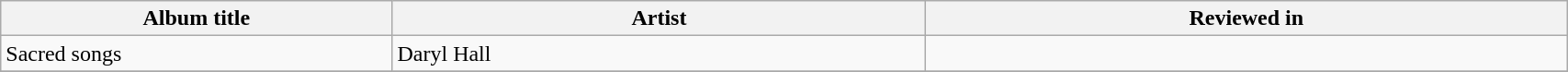<table class='wikitable sortable' width='90%'>
<tr>
<th width=25%>Album title</th>
<th>Artist</th>
<th>Reviewed in</th>
</tr>
<tr>
<td>Sacred songs</td>
<td>Daryl Hall</td>
<td></td>
</tr>
<tr>
</tr>
</table>
